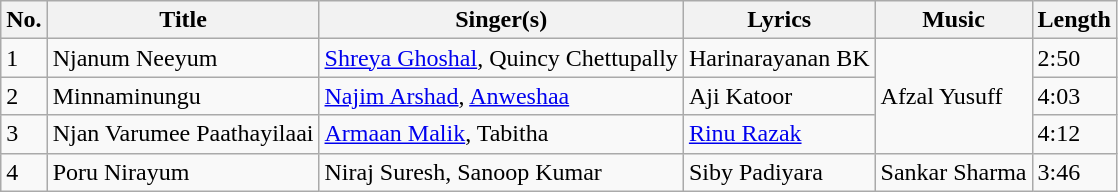<table class="wikitable">
<tr>
<th>No.</th>
<th>Title</th>
<th>Singer(s)</th>
<th>Lyrics</th>
<th>Music</th>
<th>Length</th>
</tr>
<tr>
<td>1</td>
<td>Njanum Neeyum</td>
<td><a href='#'>Shreya Ghoshal</a>, Quincy Chettupally</td>
<td>Harinarayanan BK</td>
<td rowspan="3">Afzal Yusuff</td>
<td>2:50</td>
</tr>
<tr>
<td>2</td>
<td>Minnaminungu</td>
<td><a href='#'>Najim Arshad</a>, <a href='#'>Anweshaa</a></td>
<td>Aji Katoor</td>
<td>4:03</td>
</tr>
<tr>
<td>3</td>
<td>Njan Varumee Paathayilaai</td>
<td><a href='#'>Armaan Malik</a>, Tabitha</td>
<td><a href='#'>Rinu Razak</a></td>
<td>4:12</td>
</tr>
<tr>
<td>4</td>
<td>Poru Nirayum</td>
<td>Niraj Suresh, Sanoop Kumar</td>
<td>Siby Padiyara</td>
<td>Sankar Sharma</td>
<td>3:46</td>
</tr>
</table>
